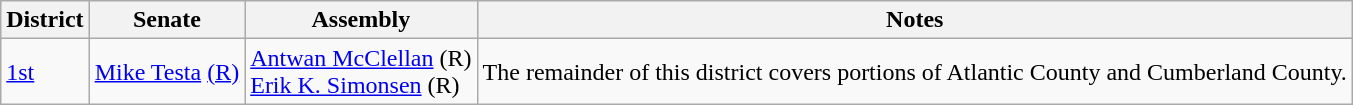<table class="wikitable">
<tr>
<th>District</th>
<th>Senate</th>
<th>Assembly</th>
<th>Notes</th>
</tr>
<tr>
<td><a href='#'>1st</a></td>
<td><a href='#'>Mike Testa</a> <a href='#'>(R)</a></td>
<td><a href='#'>Antwan McClellan</a> (R)<br><a href='#'>Erik K. Simonsen</a> (R)</td>
<td>The remainder of this district covers portions of Atlantic County and Cumberland County.</td>
</tr>
</table>
